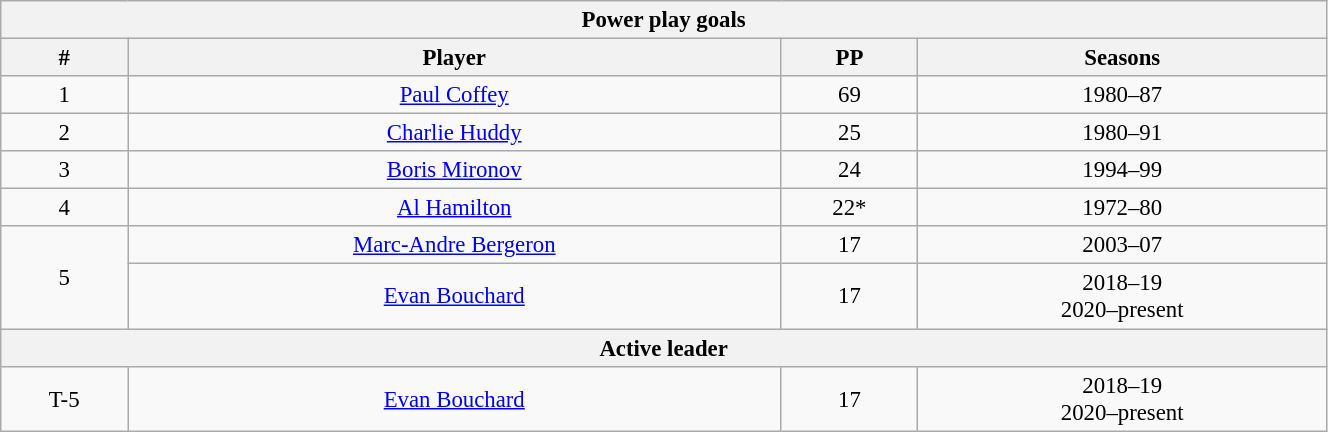<table class="wikitable" style="text-align: center; font-size: 95%" width="70%">
<tr>
<th colspan="4">Power play goals</th>
</tr>
<tr>
<th>#</th>
<th>Player</th>
<th>PP</th>
<th>Seasons</th>
</tr>
<tr>
<td>1</td>
<td><a href='#'>Paul Coffey</a></td>
<td>69</td>
<td>1980–87</td>
</tr>
<tr>
<td>2</td>
<td><a href='#'>Charlie Huddy</a></td>
<td>25</td>
<td>1980–91</td>
</tr>
<tr>
<td>3</td>
<td><a href='#'>Boris Mironov</a></td>
<td>24</td>
<td>1994–99</td>
</tr>
<tr>
<td>4</td>
<td><a href='#'>Al Hamilton</a></td>
<td>22*</td>
<td>1972–80</td>
</tr>
<tr>
<td rowspan="2">5</td>
<td><a href='#'>Marc-Andre Bergeron</a></td>
<td>17</td>
<td>2003–07</td>
</tr>
<tr>
<td><a href='#'>Evan Bouchard</a></td>
<td>17</td>
<td>2018–19<br>2020–present</td>
</tr>
<tr>
<th colspan="4">Active leader</th>
</tr>
<tr>
<td>T-5</td>
<td><a href='#'>Evan Bouchard</a></td>
<td>17</td>
<td>2018–19<br>2020–present</td>
</tr>
</table>
